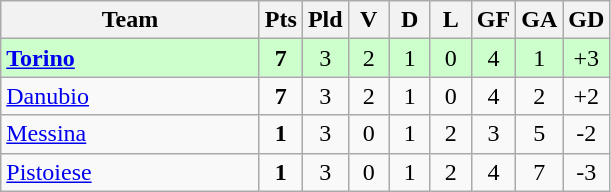<table class=wikitable style="text-align:center">
<tr>
<th width=165>Team</th>
<th width=20>Pts</th>
<th width=20>Pld</th>
<th width=20>V</th>
<th width=20>D</th>
<th width=20>L</th>
<th width=20>GF</th>
<th width=20>GA</th>
<th width=20>GD</th>
</tr>
<tr style="background:#ccffcc">
<td Style="text-align:left"><strong> <a href='#'>Torino</a></strong></td>
<td><strong>7</strong></td>
<td>3</td>
<td>2</td>
<td>1</td>
<td>0</td>
<td>4</td>
<td>1</td>
<td>+3</td>
</tr>
<tr>
<td Style="text-align:left"> <a href='#'>Danubio</a></td>
<td><strong>7</strong></td>
<td>3</td>
<td>2</td>
<td>1</td>
<td>0</td>
<td>4</td>
<td>2</td>
<td>+2</td>
</tr>
<tr>
<td Style="text-align:left"> <a href='#'>Messina</a></td>
<td><strong>1</strong></td>
<td>3</td>
<td>0</td>
<td>1</td>
<td>2</td>
<td>3</td>
<td>5</td>
<td>-2</td>
</tr>
<tr>
<td Style="text-align:left"> <a href='#'>Pistoiese</a></td>
<td><strong>1</strong></td>
<td>3</td>
<td>0</td>
<td>1</td>
<td>2</td>
<td>4</td>
<td>7</td>
<td>-3</td>
</tr>
</table>
